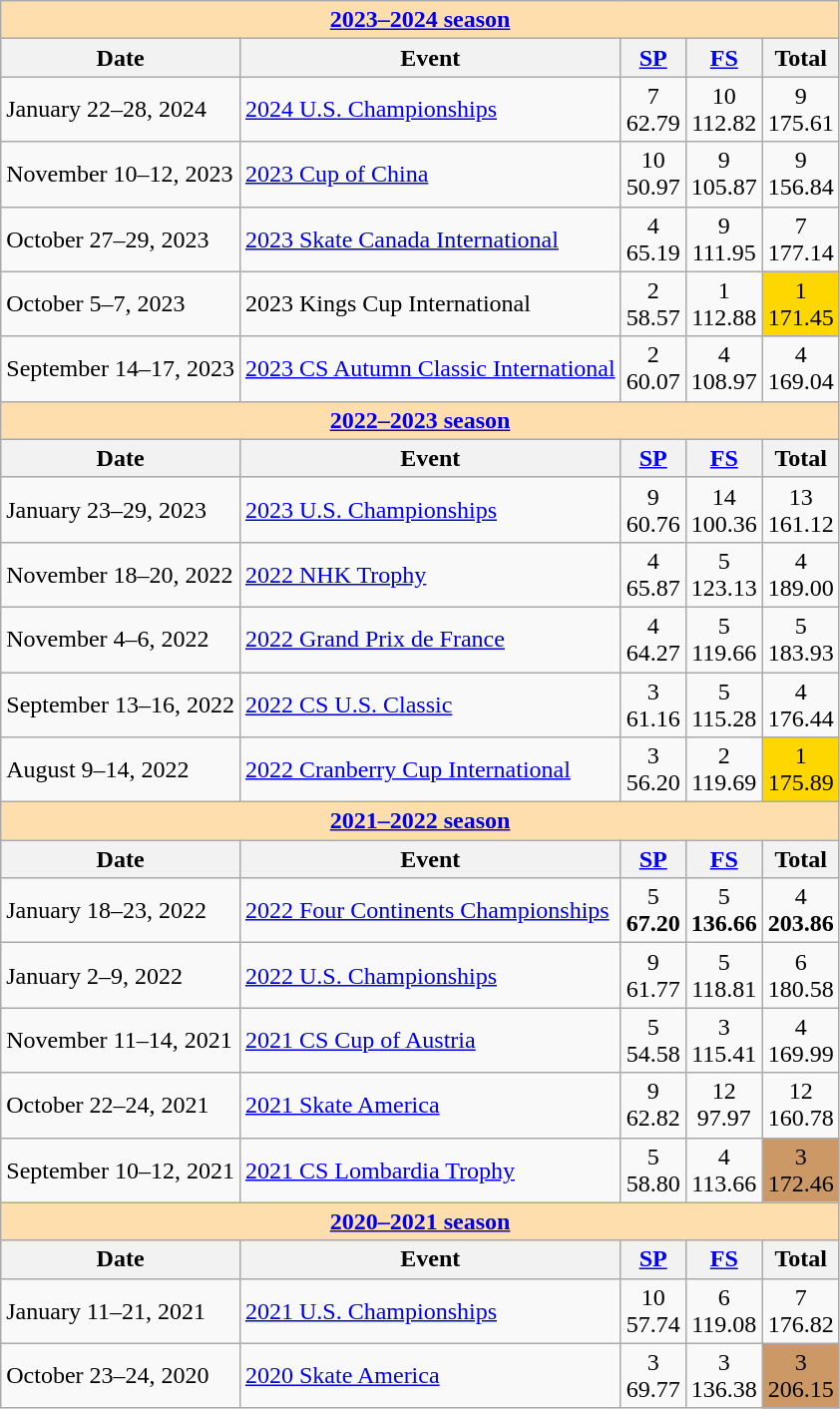<table class="wikitable">
<tr>
<td style="background-color: #ffdead; " colspan=5 align=center><a href='#'><strong>2023–2024 season</strong></a></td>
</tr>
<tr>
<th>Date</th>
<th>Event</th>
<th><a href='#'>SP</a></th>
<th><a href='#'>FS</a></th>
<th>Total</th>
</tr>
<tr>
<td>January 22–28, 2024</td>
<td><a href='#'>2024 U.S. Championships</a></td>
<td align=center>7 <br> 62.79</td>
<td align=center>10 <br> 112.82</td>
<td align=center>9 <br> 175.61</td>
</tr>
<tr>
<td>November 10–12, 2023</td>
<td><a href='#'>2023 Cup of China</a></td>
<td align=center>10 <br> 50.97</td>
<td align=center>9 <br> 105.87</td>
<td align=center>9 <br> 156.84</td>
</tr>
<tr>
<td>October 27–29, 2023</td>
<td><a href='#'>2023 Skate Canada International</a></td>
<td align=center>4 <br> 65.19</td>
<td align=center>9 <br> 111.95</td>
<td align=center>7 <br> 177.14</td>
</tr>
<tr>
<td>October 5–7, 2023</td>
<td>2023 Kings Cup International</td>
<td align=center>2 <br> 58.57</td>
<td align=center>1 <br> 112.88</td>
<td align=center bgcolor=gold>1 <br> 171.45</td>
</tr>
<tr>
<td>September 14–17, 2023</td>
<td><a href='#'>2023 CS Autumn Classic International</a></td>
<td align=center>2 <br> 60.07</td>
<td align=center>4 <br> 108.97</td>
<td align=center>4 <br> 169.04</td>
</tr>
<tr>
<td style="background-color: #ffdead; " colspan=5 align=center><a href='#'><strong>2022–2023 season</strong></a></td>
</tr>
<tr>
<th>Date</th>
<th>Event</th>
<th><a href='#'>SP</a></th>
<th><a href='#'>FS</a></th>
<th>Total</th>
</tr>
<tr>
<td>January 23–29, 2023</td>
<td><a href='#'>2023 U.S. Championships</a></td>
<td align=center>9 <br> 60.76</td>
<td align=center>14 <br> 100.36</td>
<td align=center>13 <br> 161.12</td>
</tr>
<tr>
<td>November 18–20, 2022</td>
<td><a href='#'>2022 NHK Trophy</a></td>
<td align=center>4 <br> 65.87</td>
<td align=center>5 <br> 123.13</td>
<td align=center>4 <br> 189.00</td>
</tr>
<tr>
<td>November 4–6, 2022</td>
<td><a href='#'>2022 Grand Prix de France</a></td>
<td align=center>4 <br> 64.27</td>
<td align=center>5 <br> 119.66</td>
<td align=center>5 <br> 183.93</td>
</tr>
<tr>
<td>September 13–16, 2022</td>
<td><a href='#'>2022 CS U.S. Classic</a></td>
<td align=center>3 <br> 61.16</td>
<td align=center>5 <br> 115.28</td>
<td align=center>4 <br> 176.44</td>
</tr>
<tr>
<td>August 9–14, 2022</td>
<td><a href='#'>2022 Cranberry Cup International</a></td>
<td align=center>3 <br> 56.20</td>
<td align=center>2 <br> 119.69</td>
<td align=center bgcolor=gold>1 <br> 175.89</td>
</tr>
<tr>
<td colspan="5" style="background-color: #ffdead; " align="center"><a href='#'><strong>2021–2022 season</strong></a></td>
</tr>
<tr>
<th>Date</th>
<th>Event</th>
<th><a href='#'>SP</a></th>
<th><a href='#'>FS</a></th>
<th>Total</th>
</tr>
<tr>
<td>January 18–23, 2022</td>
<td><a href='#'>2022 Four Continents Championships</a></td>
<td align=center>5 <br> <strong>67.20</strong></td>
<td align=center>5 <br> <strong>136.66</strong></td>
<td align=center>4 <br> <strong>203.86</strong></td>
</tr>
<tr>
<td>January 2–9, 2022</td>
<td><a href='#'>2022 U.S. Championships</a></td>
<td align=center>9 <br> 61.77</td>
<td align=center>5 <br> 118.81</td>
<td align=center>6 <br> 180.58</td>
</tr>
<tr>
<td>November 11–14, 2021</td>
<td><a href='#'>2021 CS Cup of Austria</a></td>
<td align=center>5 <br> 54.58</td>
<td align=center>3 <br> 115.41</td>
<td align=center>4 <br> 169.99</td>
</tr>
<tr>
<td>October 22–24, 2021</td>
<td><a href='#'>2021 Skate America</a></td>
<td align=center>9 <br> 62.82</td>
<td align=center>12 <br> 97.97</td>
<td align=center>12 <br> 160.78</td>
</tr>
<tr>
<td>September 10–12, 2021</td>
<td><a href='#'>2021 CS Lombardia Trophy</a></td>
<td align=center>5 <br> 58.80</td>
<td align=center>4 <br> 113.66</td>
<td align=center bgcolor=cc9966>3 <br> 172.46</td>
</tr>
<tr>
<td style="background-color: #ffdead; " colspan=5 align=center><a href='#'><strong>2020–2021 season</strong></a></td>
</tr>
<tr>
<th>Date</th>
<th>Event</th>
<th><a href='#'>SP</a></th>
<th><a href='#'>FS</a></th>
<th>Total</th>
</tr>
<tr>
<td>January 11–21, 2021</td>
<td><a href='#'>2021 U.S. Championships</a></td>
<td align=center>10 <br> 57.74</td>
<td align=center>6 <br> 119.08</td>
<td align=center>7 <br> 176.82</td>
</tr>
<tr>
<td>October 23–24, 2020</td>
<td><a href='#'>2020 Skate America</a></td>
<td align=center>3 <br> 69.77</td>
<td align=center>3 <br> 136.38</td>
<td align=center bgcolor=cc9966>3 <br> 206.15</td>
</tr>
</table>
